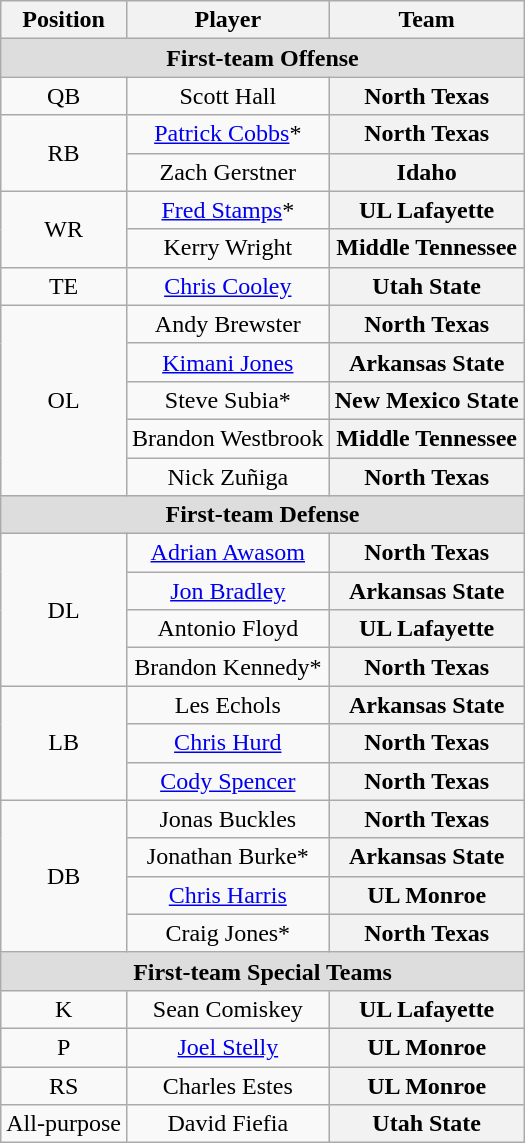<table class="wikitable" border="0">
<tr>
<th>Position</th>
<th>Player</th>
<th>Team</th>
</tr>
<tr>
<td colspan="3" style="text-align:center; background:#ddd;"><strong>First-team Offense</strong></td>
</tr>
<tr style="text-align:center;">
<td>QB</td>
<td>Scott Hall</td>
<th Style = >North Texas</th>
</tr>
<tr style="text-align:center;">
<td rowspan="2">RB</td>
<td><a href='#'>Patrick Cobbs</a>*</td>
<th Style = >North Texas</th>
</tr>
<tr style="text-align:center;">
<td>Zach Gerstner</td>
<th Style = >Idaho</th>
</tr>
<tr style="text-align:center;">
<td rowspan="2">WR</td>
<td><a href='#'>Fred Stamps</a>*</td>
<th Style = >UL Lafayette</th>
</tr>
<tr style="text-align:center;">
<td>Kerry Wright</td>
<th Style = >Middle Tennessee</th>
</tr>
<tr style="text-align:center;">
<td>TE</td>
<td><a href='#'>Chris Cooley</a></td>
<th Style = >Utah State</th>
</tr>
<tr style="text-align:center;">
<td rowspan="5">OL</td>
<td>Andy Brewster</td>
<th Style = >North Texas</th>
</tr>
<tr style="text-align:center;">
<td><a href='#'>Kimani Jones</a></td>
<th Style = >Arkansas State</th>
</tr>
<tr style="text-align:center;">
<td>Steve Subia*</td>
<th Style = >New Mexico State</th>
</tr>
<tr style="text-align:center;">
<td>Brandon Westbrook</td>
<th Style = >Middle Tennessee</th>
</tr>
<tr style="text-align:center;">
<td>Nick Zuñiga</td>
<th Style = >North Texas</th>
</tr>
<tr>
<td colspan="3" style="text-align:center; background:#ddd;"><strong>First-team Defense</strong></td>
</tr>
<tr style="text-align:center;">
<td rowspan="4">DL</td>
<td><a href='#'>Adrian Awasom</a></td>
<th Style = >North Texas</th>
</tr>
<tr style="text-align:center;">
<td><a href='#'>Jon Bradley</a></td>
<th Style = >Arkansas State</th>
</tr>
<tr style="text-align:center;">
<td>Antonio Floyd</td>
<th Style = >UL Lafayette</th>
</tr>
<tr style="text-align:center;">
<td>Brandon Kennedy*</td>
<th Style = >North Texas</th>
</tr>
<tr style="text-align:center;">
<td rowspan="3">LB</td>
<td>Les Echols</td>
<th Style = >Arkansas State</th>
</tr>
<tr style="text-align:center;">
<td><a href='#'>Chris Hurd</a></td>
<th Style = >North Texas</th>
</tr>
<tr style="text-align:center;">
<td><a href='#'>Cody Spencer</a></td>
<th Style = >North Texas</th>
</tr>
<tr style="text-align:center;">
<td rowspan="4">DB</td>
<td>Jonas Buckles</td>
<th Style = >North Texas</th>
</tr>
<tr style="text-align:center;">
<td>Jonathan Burke*</td>
<th Style = >Arkansas State</th>
</tr>
<tr style="text-align:center;">
<td><a href='#'>Chris Harris</a></td>
<th Style = >UL Monroe</th>
</tr>
<tr style="text-align:center;">
<td>Craig Jones*</td>
<th Style = >North Texas</th>
</tr>
<tr>
<td colspan="3" style="text-align:center; background:#ddd;"><strong>First-team Special Teams</strong></td>
</tr>
<tr style="text-align:center;">
<td>K</td>
<td>Sean Comiskey</td>
<th Style = >UL Lafayette</th>
</tr>
<tr style="text-align:center;">
<td>P</td>
<td><a href='#'>Joel Stelly</a></td>
<th Style = >UL Monroe</th>
</tr>
<tr style="text-align:center;">
<td>RS</td>
<td>Charles Estes</td>
<th Style = >UL Monroe</th>
</tr>
<tr style="text-align:center;">
<td>All-purpose</td>
<td>David Fiefia</td>
<th Style = >Utah State</th>
</tr>
</table>
